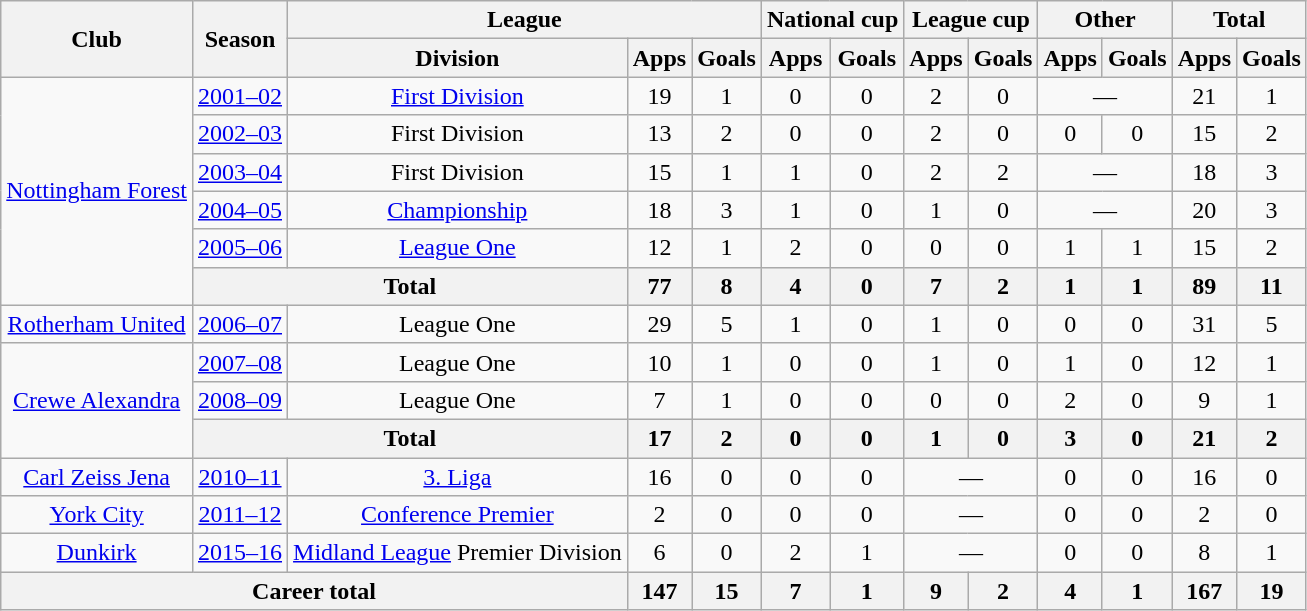<table class="wikitable" style="text-align:center">
<tr>
<th rowspan="2">Club</th>
<th rowspan="2">Season</th>
<th colspan="3">League</th>
<th colspan="2">National cup</th>
<th colspan="2">League cup</th>
<th colspan="2">Other</th>
<th colspan="2">Total</th>
</tr>
<tr>
<th>Division</th>
<th>Apps</th>
<th>Goals</th>
<th>Apps</th>
<th>Goals</th>
<th>Apps</th>
<th>Goals</th>
<th>Apps</th>
<th>Goals</th>
<th>Apps</th>
<th>Goals</th>
</tr>
<tr>
<td rowspan="6"><a href='#'>Nottingham Forest</a></td>
<td><a href='#'>2001–02</a></td>
<td><a href='#'>First Division</a></td>
<td>19</td>
<td>1</td>
<td>0</td>
<td>0</td>
<td>2</td>
<td>0</td>
<td colspan="2">—</td>
<td>21</td>
<td>1</td>
</tr>
<tr>
<td><a href='#'>2002–03</a></td>
<td>First Division</td>
<td>13</td>
<td>2</td>
<td>0</td>
<td>0</td>
<td>2</td>
<td>0</td>
<td>0</td>
<td>0</td>
<td>15</td>
<td>2</td>
</tr>
<tr>
<td><a href='#'>2003–04</a></td>
<td>First Division</td>
<td>15</td>
<td>1</td>
<td>1</td>
<td>0</td>
<td>2</td>
<td>2</td>
<td colspan="2">—</td>
<td>18</td>
<td>3</td>
</tr>
<tr>
<td><a href='#'>2004–05</a></td>
<td><a href='#'>Championship</a></td>
<td>18</td>
<td>3</td>
<td>1</td>
<td>0</td>
<td>1</td>
<td>0</td>
<td colspan="2">—</td>
<td>20</td>
<td>3</td>
</tr>
<tr>
<td><a href='#'>2005–06</a></td>
<td><a href='#'>League One</a></td>
<td>12</td>
<td>1</td>
<td>2</td>
<td>0</td>
<td>0</td>
<td>0</td>
<td>1</td>
<td>1</td>
<td>15</td>
<td>2</td>
</tr>
<tr>
<th colspan="2">Total</th>
<th>77</th>
<th>8</th>
<th>4</th>
<th>0</th>
<th>7</th>
<th>2</th>
<th>1</th>
<th>1</th>
<th>89</th>
<th>11</th>
</tr>
<tr>
<td><a href='#'>Rotherham United</a></td>
<td><a href='#'>2006–07</a></td>
<td>League One</td>
<td>29</td>
<td>5</td>
<td>1</td>
<td>0</td>
<td>1</td>
<td>0</td>
<td>0</td>
<td>0</td>
<td>31</td>
<td>5</td>
</tr>
<tr>
<td rowspan="3"><a href='#'>Crewe Alexandra</a></td>
<td><a href='#'>2007–08</a></td>
<td>League One</td>
<td>10</td>
<td>1</td>
<td>0</td>
<td>0</td>
<td>1</td>
<td>0</td>
<td>1</td>
<td>0</td>
<td>12</td>
<td>1</td>
</tr>
<tr>
<td><a href='#'>2008–09</a></td>
<td>League One</td>
<td>7</td>
<td>1</td>
<td>0</td>
<td>0</td>
<td>0</td>
<td>0</td>
<td>2</td>
<td>0</td>
<td>9</td>
<td>1</td>
</tr>
<tr>
<th colspan="2">Total</th>
<th>17</th>
<th>2</th>
<th>0</th>
<th>0</th>
<th>1</th>
<th>0</th>
<th>3</th>
<th>0</th>
<th>21</th>
<th>2</th>
</tr>
<tr>
<td><a href='#'>Carl Zeiss Jena</a></td>
<td><a href='#'>2010–11</a></td>
<td><a href='#'>3. Liga</a></td>
<td>16</td>
<td>0</td>
<td>0</td>
<td>0</td>
<td colspan="2">—</td>
<td>0</td>
<td>0</td>
<td>16</td>
<td>0</td>
</tr>
<tr>
<td><a href='#'>York City</a></td>
<td><a href='#'>2011–12</a></td>
<td><a href='#'>Conference Premier</a></td>
<td>2</td>
<td>0</td>
<td>0</td>
<td>0</td>
<td colspan="2">—</td>
<td>0</td>
<td>0</td>
<td>2</td>
<td>0</td>
</tr>
<tr>
<td><a href='#'>Dunkirk</a></td>
<td><a href='#'>2015–16</a></td>
<td><a href='#'>Midland League</a> Premier Division</td>
<td>6</td>
<td>0</td>
<td>2</td>
<td>1</td>
<td colspan="2">—</td>
<td>0</td>
<td>0</td>
<td>8</td>
<td>1</td>
</tr>
<tr>
<th colspan="3">Career total</th>
<th>147</th>
<th>15</th>
<th>7</th>
<th>1</th>
<th>9</th>
<th>2</th>
<th>4</th>
<th>1</th>
<th>167</th>
<th>19</th>
</tr>
</table>
